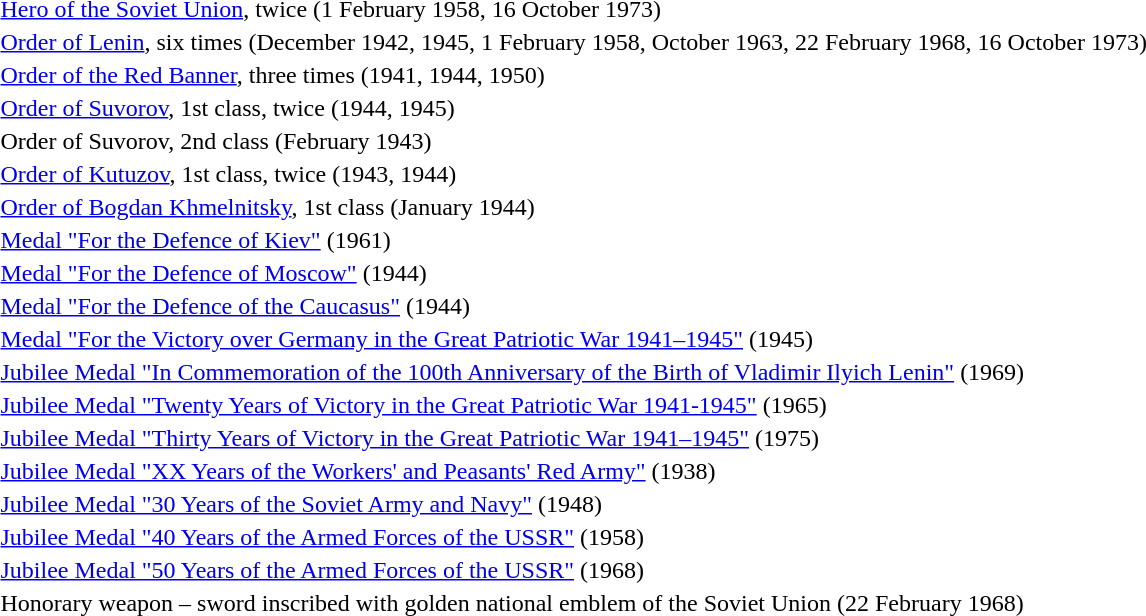<table>
<tr>
<td> </td>
<td><a href='#'>Hero of the Soviet Union</a>, twice (1 February 1958, 16 October 1973)</td>
</tr>
<tr>
<td></td>
<td><a href='#'>Order of Lenin</a>, six times (December 1942, 1945, 1 February 1958, October 1963, 22 February 1968, 16 October 1973)</td>
</tr>
<tr>
<td></td>
<td><a href='#'>Order of the Red Banner</a>, three times (1941, 1944, 1950)</td>
</tr>
<tr>
<td></td>
<td><a href='#'>Order of Suvorov</a>, 1st class, twice (1944, 1945)</td>
</tr>
<tr>
<td></td>
<td>Order of Suvorov, 2nd class (February 1943)</td>
</tr>
<tr>
<td></td>
<td><a href='#'>Order of Kutuzov</a>, 1st class, twice (1943, 1944)</td>
</tr>
<tr>
<td></td>
<td><a href='#'>Order of Bogdan Khmelnitsky</a>, 1st class (January 1944)</td>
</tr>
<tr>
<td></td>
<td><a href='#'>Medal "For the Defence of Kiev"</a> (1961)</td>
</tr>
<tr>
<td></td>
<td><a href='#'>Medal "For the Defence of Moscow"</a> (1944)</td>
</tr>
<tr>
<td></td>
<td><a href='#'>Medal "For the Defence of the Caucasus"</a> (1944)</td>
</tr>
<tr>
<td></td>
<td><a href='#'>Medal "For the Victory over Germany in the Great Patriotic War 1941–1945"</a> (1945)</td>
</tr>
<tr>
<td></td>
<td><a href='#'>Jubilee Medal "In Commemoration of the 100th Anniversary of the Birth of Vladimir Ilyich Lenin"</a> (1969)</td>
</tr>
<tr>
<td></td>
<td><a href='#'>Jubilee Medal "Twenty Years of Victory in the Great Patriotic War 1941-1945"</a> (1965)</td>
</tr>
<tr>
<td></td>
<td><a href='#'>Jubilee Medal "Thirty Years of Victory in the Great Patriotic War 1941–1945"</a> (1975)</td>
</tr>
<tr>
<td></td>
<td><a href='#'>Jubilee Medal "XX Years of the Workers' and Peasants' Red Army"</a> (1938)</td>
</tr>
<tr>
<td></td>
<td><a href='#'>Jubilee Medal "30 Years of the Soviet Army and Navy"</a> (1948)</td>
</tr>
<tr>
<td></td>
<td><a href='#'>Jubilee Medal "40 Years of the Armed Forces of the USSR"</a> (1958)</td>
</tr>
<tr>
<td></td>
<td><a href='#'>Jubilee Medal "50 Years of the Armed Forces of the USSR"</a> (1968)</td>
</tr>
<tr>
<td></td>
<td>Honorary weapon – sword inscribed with golden national emblem of the Soviet Union (22 February 1968)</td>
</tr>
<tr>
</tr>
</table>
